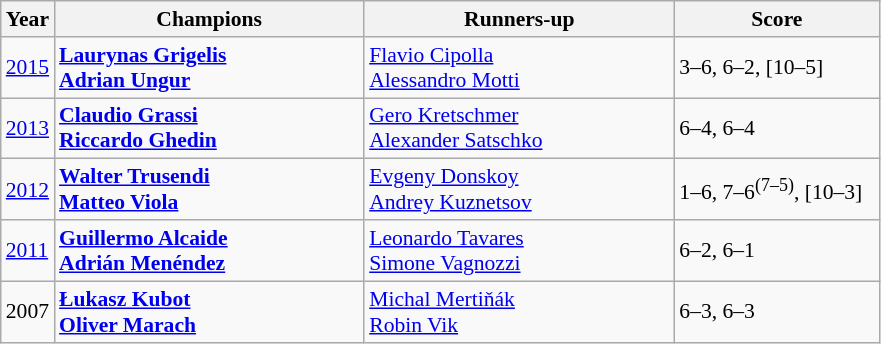<table class="wikitable" style="font-size:90%">
<tr>
<th>Year</th>
<th width="200">Champions</th>
<th width="200">Runners-up</th>
<th width="130">Score</th>
</tr>
<tr>
<td><a href='#'>2015</a></td>
<td> <strong><a href='#'>Laurynas Grigelis</a></strong> <br>  <strong><a href='#'>Adrian Ungur</a></strong></td>
<td> <a href='#'>Flavio Cipolla</a> <br>  <a href='#'>Alessandro Motti</a></td>
<td>3–6, 6–2, [10–5]</td>
</tr>
<tr>
<td><a href='#'>2013</a></td>
<td> <strong><a href='#'>Claudio Grassi</a></strong> <br>  <strong><a href='#'>Riccardo Ghedin</a></strong></td>
<td> <a href='#'>Gero Kretschmer</a> <br>  <a href='#'>Alexander Satschko</a></td>
<td>6–4, 6–4</td>
</tr>
<tr>
<td><a href='#'>2012</a></td>
<td> <strong><a href='#'>Walter Trusendi</a></strong> <br>  <strong><a href='#'>Matteo Viola</a></strong></td>
<td> <a href='#'>Evgeny Donskoy</a> <br>  <a href='#'>Andrey Kuznetsov</a></td>
<td>1–6, 7–6<sup>(7–5)</sup>, [10–3]</td>
</tr>
<tr>
<td><a href='#'>2011</a></td>
<td> <strong><a href='#'>Guillermo Alcaide</a></strong> <br>  <strong><a href='#'>Adrián Menéndez</a></strong></td>
<td> <a href='#'>Leonardo Tavares</a> <br>  <a href='#'>Simone Vagnozzi</a></td>
<td>6–2, 6–1</td>
</tr>
<tr>
<td>2007</td>
<td> <strong><a href='#'>Łukasz Kubot</a></strong> <br>  <strong><a href='#'>Oliver Marach</a></strong></td>
<td> <a href='#'>Michal Mertiňák</a> <br>  <a href='#'>Robin Vik</a></td>
<td>6–3, 6–3</td>
</tr>
</table>
